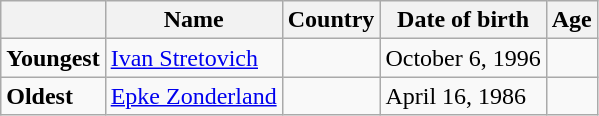<table class="wikitable">
<tr>
<th></th>
<th><strong>Name</strong></th>
<th><strong>Country</strong></th>
<th><strong>Date of birth</strong></th>
<th><strong>Age</strong></th>
</tr>
<tr>
<td><strong>Youngest</strong></td>
<td><a href='#'>Ivan Stretovich</a></td>
<td></td>
<td>October 6, 1996</td>
<td></td>
</tr>
<tr>
<td><strong>Oldest</strong></td>
<td><a href='#'>Epke Zonderland</a></td>
<td></td>
<td>April 16, 1986</td>
<td></td>
</tr>
</table>
